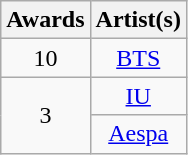<table class="wikitable" style="text-align:center">
<tr>
<th scope="col">Awards</th>
<th scope="col">Artist(s)</th>
</tr>
<tr>
<td>10 </td>
<td><a href='#'>BTS</a></td>
</tr>
<tr>
<td rowspan="2">3</td>
<td><a href='#'>IU</a></td>
</tr>
<tr>
<td><a href='#'>Aespa</a></td>
</tr>
</table>
